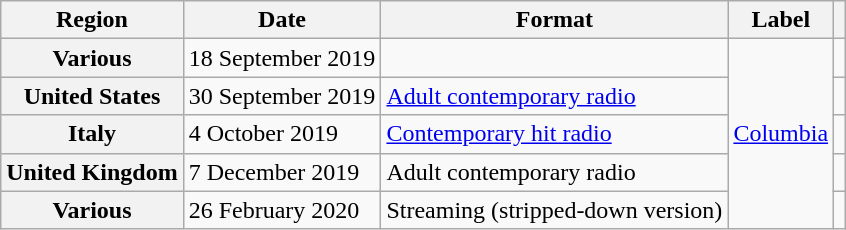<table class="wikitable plainrowheaders">
<tr>
<th scope="col">Region</th>
<th scope="col">Date</th>
<th scope="col">Format</th>
<th scope="col">Label</th>
<th scope="col"></th>
</tr>
<tr>
<th scope="row">Various</th>
<td>18 September 2019</td>
<td></td>
<td rowspan="5"><a href='#'>Columbia</a></td>
<td></td>
</tr>
<tr>
<th scope="row">United States</th>
<td>30 September 2019</td>
<td><a href='#'>Adult contemporary radio</a></td>
<td></td>
</tr>
<tr>
<th scope="row">Italy</th>
<td>4 October 2019</td>
<td><a href='#'>Contemporary hit radio</a></td>
<td></td>
</tr>
<tr>
<th scope="row">United Kingdom</th>
<td>7 December 2019</td>
<td>Adult contemporary radio</td>
<td></td>
</tr>
<tr>
<th scope="row">Various</th>
<td>26 February 2020</td>
<td>Streaming (stripped-down version)</td>
<td></td>
</tr>
</table>
